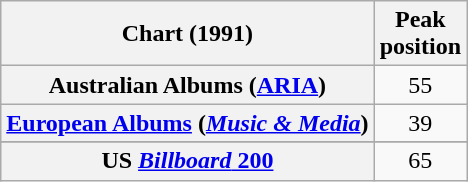<table class="wikitable sortable plainrowheaders" style="text-align:center">
<tr>
<th scope="col">Chart (1991)</th>
<th scope="col">Peak<br>position</th>
</tr>
<tr>
<th scope="row">Australian Albums (<a href='#'>ARIA</a>)</th>
<td>55</td>
</tr>
<tr>
<th scope="row"><a href='#'>European Albums</a> (<em><a href='#'>Music & Media</a></em>)</th>
<td>39</td>
</tr>
<tr>
</tr>
<tr>
<th scope="row">US <a href='#'><em>Billboard</em> 200</a></th>
<td>65</td>
</tr>
</table>
